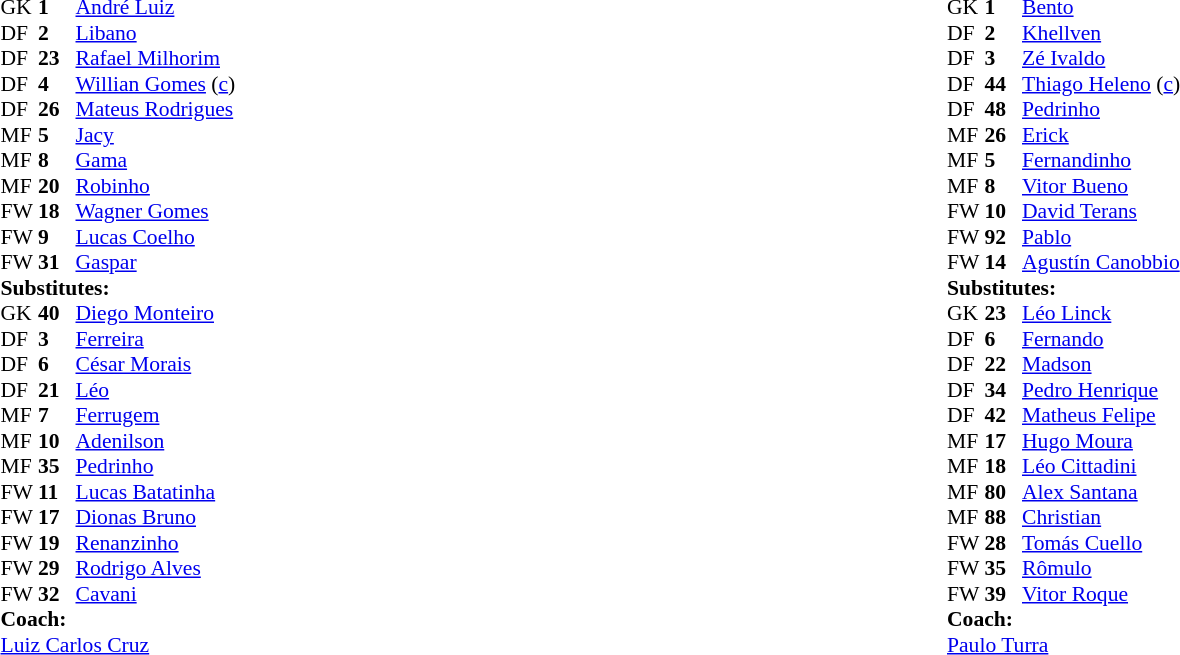<table width="100%">
<tr>
<td vstyle="text-align:top" width="40%"><br><table style="font-size:90%" cellspacing="0" cellpadding="0">
<tr>
<th width=25></th>
<th width=25></th>
</tr>
<tr>
<td>GK</td>
<td><strong>1</strong></td>
<td> <a href='#'>André Luiz</a></td>
</tr>
<tr>
<td>DF</td>
<td><strong>2</strong></td>
<td> <a href='#'>Libano</a></td>
<td></td>
<td></td>
</tr>
<tr>
<td>DF</td>
<td><strong>23</strong></td>
<td> <a href='#'>Rafael Milhorim</a></td>
</tr>
<tr>
<td>DF</td>
<td><strong>4</strong></td>
<td> <a href='#'>Willian Gomes</a> (<a href='#'>c</a>)</td>
</tr>
<tr>
<td>DF</td>
<td><strong>26</strong></td>
<td> <a href='#'>Mateus Rodrigues</a></td>
<td></td>
<td></td>
</tr>
<tr>
<td>MF</td>
<td><strong>5</strong></td>
<td> <a href='#'>Jacy</a></td>
<td></td>
</tr>
<tr>
<td>MF</td>
<td><strong>8</strong></td>
<td> <a href='#'>Gama</a></td>
</tr>
<tr>
<td>MF</td>
<td><strong>20</strong></td>
<td> <a href='#'>Robinho</a></td>
</tr>
<tr>
<td>FW</td>
<td><strong>18</strong></td>
<td> <a href='#'>Wagner Gomes</a></td>
<td></td>
<td></td>
</tr>
<tr>
<td>FW</td>
<td><strong>9</strong></td>
<td> <a href='#'>Lucas Coelho</a></td>
<td></td>
<td></td>
</tr>
<tr>
<td>FW</td>
<td><strong>31</strong></td>
<td> <a href='#'>Gaspar</a></td>
<td></td>
<td></td>
</tr>
<tr>
<td colspan=3><strong>Substitutes:</strong></td>
</tr>
<tr>
<td>GK</td>
<td><strong>40</strong></td>
<td> <a href='#'>Diego Monteiro</a></td>
</tr>
<tr>
<td>DF</td>
<td><strong>3</strong></td>
<td> <a href='#'>Ferreira</a></td>
</tr>
<tr>
<td>DF</td>
<td><strong>6</strong></td>
<td> <a href='#'>César Morais</a></td>
<td></td>
<td></td>
</tr>
<tr>
<td>DF</td>
<td><strong>21</strong></td>
<td> <a href='#'>Léo</a></td>
</tr>
<tr>
<td>MF</td>
<td><strong>7</strong></td>
<td> <a href='#'>Ferrugem</a></td>
</tr>
<tr>
<td>MF</td>
<td><strong>10</strong></td>
<td> <a href='#'>Adenilson</a></td>
</tr>
<tr>
<td>MF</td>
<td><strong>35</strong></td>
<td> <a href='#'>Pedrinho</a></td>
<td></td>
<td></td>
</tr>
<tr>
<td>FW</td>
<td><strong>11</strong></td>
<td> <a href='#'>Lucas Batatinha</a></td>
<td></td>
<td></td>
</tr>
<tr>
<td>FW</td>
<td><strong>17</strong></td>
<td> <a href='#'>Dionas Bruno</a></td>
</tr>
<tr>
<td>FW</td>
<td><strong>19</strong></td>
<td> <a href='#'>Renanzinho</a></td>
<td></td>
<td></td>
</tr>
<tr>
<td>FW</td>
<td><strong>29</strong></td>
<td> <a href='#'>Rodrigo Alves</a></td>
<td></td>
<td></td>
</tr>
<tr>
<td>FW</td>
<td><strong>32</strong></td>
<td> <a href='#'>Cavani</a></td>
</tr>
<tr>
<td colspan=3><strong>Coach:</strong></td>
</tr>
<tr>
<td colspan=4> <a href='#'>Luiz Carlos Cruz</a></td>
</tr>
</table>
</td>
<td vstyle="text-align:top" width="40%"><br><table style="font-size:90%" cellspacing="0" cellpadding="0">
<tr>
<th width=25></th>
<th width=25></th>
</tr>
<tr>
<td>GK</td>
<td><strong>1</strong></td>
<td> <a href='#'>Bento</a></td>
</tr>
<tr>
<td>DF</td>
<td><strong>2</strong></td>
<td> <a href='#'>Khellven</a></td>
</tr>
<tr>
<td>DF</td>
<td><strong>3</strong></td>
<td> <a href='#'>Zé Ivaldo</a></td>
<td></td>
</tr>
<tr>
<td>DF</td>
<td><strong>44</strong></td>
<td> <a href='#'>Thiago Heleno</a> (<a href='#'>c</a>)</td>
</tr>
<tr>
<td>DF</td>
<td><strong>48</strong></td>
<td> <a href='#'>Pedrinho</a></td>
</tr>
<tr>
<td>MF</td>
<td><strong>26</strong></td>
<td> <a href='#'>Erick</a></td>
<td></td>
</tr>
<tr>
<td>MF</td>
<td><strong>5</strong></td>
<td> <a href='#'>Fernandinho</a></td>
<td></td>
</tr>
<tr>
<td>MF</td>
<td><strong>8</strong></td>
<td> <a href='#'>Vitor Bueno</a></td>
<td></td>
<td></td>
</tr>
<tr>
<td>FW</td>
<td><strong>10</strong></td>
<td> <a href='#'>David Terans</a></td>
<td></td>
<td></td>
</tr>
<tr>
<td>FW</td>
<td><strong>92</strong></td>
<td> <a href='#'>Pablo</a></td>
<td></td>
<td></td>
</tr>
<tr>
<td>FW</td>
<td><strong>14</strong></td>
<td> <a href='#'>Agustín Canobbio</a></td>
<td></td>
<td></td>
</tr>
<tr>
<td colspan=3><strong>Substitutes:</strong></td>
</tr>
<tr>
<td>GK</td>
<td><strong>23</strong></td>
<td> <a href='#'>Léo Linck</a></td>
</tr>
<tr>
<td>DF</td>
<td><strong>6</strong></td>
<td> <a href='#'>Fernando</a></td>
</tr>
<tr>
<td>DF</td>
<td><strong>22</strong></td>
<td> <a href='#'>Madson</a></td>
</tr>
<tr>
<td>DF</td>
<td><strong>34</strong></td>
<td> <a href='#'>Pedro Henrique</a></td>
</tr>
<tr>
<td>DF</td>
<td><strong>42</strong></td>
<td> <a href='#'>Matheus Felipe</a></td>
</tr>
<tr>
<td>MF</td>
<td><strong>17</strong></td>
<td> <a href='#'>Hugo Moura</a></td>
</tr>
<tr>
<td>MF</td>
<td><strong>18</strong></td>
<td> <a href='#'>Léo Cittadini</a></td>
</tr>
<tr>
<td>MF</td>
<td><strong>80</strong></td>
<td> <a href='#'>Alex Santana</a></td>
<td></td>
<td></td>
</tr>
<tr>
<td>MF</td>
<td><strong>88</strong></td>
<td> <a href='#'>Christian</a></td>
<td></td>
<td></td>
</tr>
<tr>
<td>FW</td>
<td><strong>28</strong></td>
<td> <a href='#'>Tomás Cuello</a></td>
<td></td>
<td></td>
</tr>
<tr>
<td>FW</td>
<td><strong>35</strong></td>
<td> <a href='#'>Rômulo</a></td>
</tr>
<tr>
<td>FW</td>
<td><strong>39</strong></td>
<td> <a href='#'>Vitor Roque</a></td>
<td></td>
<td></td>
</tr>
<tr>
<td colspan=3><strong>Coach:</strong></td>
</tr>
<tr>
<td colspan=4> <a href='#'>Paulo Turra</a></td>
</tr>
</table>
</td>
</tr>
</table>
